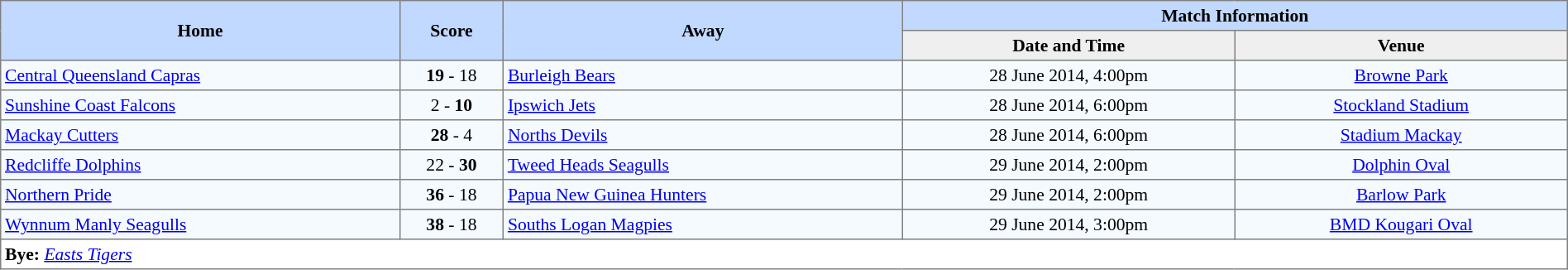<table border=1 style="border-collapse:collapse; font-size:90%; text-align:center;" cellpadding=3 cellspacing=0>
<tr bgcolor=#C1D8FF>
<th rowspan=2 width=12%>Home</th>
<th rowspan=2 width=3%>Score</th>
<th rowspan=2 width=12%>Away</th>
<th colspan=5>Match Information</th>
</tr>
<tr bgcolor=#EFEFEF>
<th width=10%>Date and Time</th>
<th width=10%>Venue</th>
</tr>
<tr bgcolor=#F5FAFF>
<td align=left> <a href='#'>Central Queensland Capras</a></td>
<td><strong>19</strong> - 18</td>
<td align=left> <a href='#'>Burleigh Bears</a></td>
<td>28 June 2014, 4:00pm</td>
<td><a href='#'>Browne Park</a></td>
</tr>
<tr bgcolor=#F5FAFF>
<td align=left> <a href='#'>Sunshine Coast Falcons</a></td>
<td>2 - <strong>10</strong></td>
<td align=left> <a href='#'>Ipswich Jets</a></td>
<td>28 June 2014, 6:00pm</td>
<td><a href='#'>Stockland Stadium</a></td>
</tr>
<tr bgcolor=#F5FAFF>
<td align=left> <a href='#'>Mackay Cutters</a></td>
<td><strong>28</strong> - 4</td>
<td align=left> <a href='#'>Norths Devils</a></td>
<td>28 June 2014, 6:00pm</td>
<td><a href='#'>Stadium Mackay</a></td>
</tr>
<tr bgcolor=#F5FAFF>
<td align=left> <a href='#'>Redcliffe Dolphins</a></td>
<td>22 - <strong>30</strong></td>
<td align=left> <a href='#'>Tweed Heads Seagulls</a></td>
<td>29 June 2014, 2:00pm</td>
<td><a href='#'>Dolphin Oval</a></td>
</tr>
<tr bgcolor=#F5FAFF>
<td align=left> <a href='#'>Northern Pride</a></td>
<td><strong>36</strong> - 18</td>
<td align=left> <a href='#'>Papua New Guinea Hunters</a></td>
<td>29 June 2014, 2:00pm</td>
<td><a href='#'>Barlow Park</a></td>
</tr>
<tr bgcolor=#F5FAFF>
<td align=left> <a href='#'>Wynnum Manly Seagulls</a></td>
<td><strong>38</strong> - 18</td>
<td align=left> <a href='#'>Souths Logan Magpies</a></td>
<td>29 June 2014, 3:00pm</td>
<td><a href='#'>BMD Kougari Oval</a></td>
</tr>
<tr>
<td colspan="5" style="text-align:left;"><strong>Bye:</strong> <em><a href='#'>Easts Tigers</a></em></td>
</tr>
</table>
